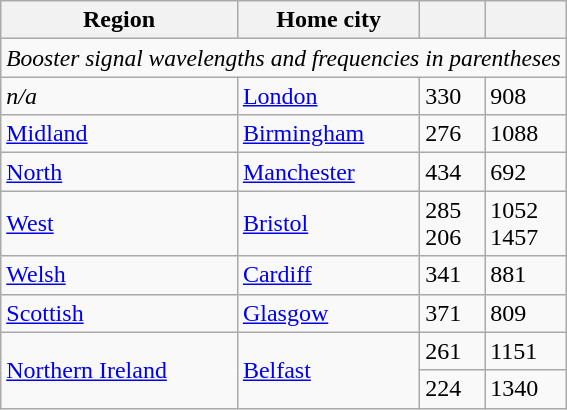<table class="wikitable">
<tr>
<th>Region</th>
<th>Home city</th>
<th></th>
<th></th>
</tr>
<tr>
<td colspan="4" style="font-size:98%;text-align:center;"><em>Booster signal wavelengths and frequencies in parentheses</em></td>
</tr>
<tr>
<td><em>n/a</em></td>
<td><a href='#'>London</a></td>
<td>330 </td>
<td>908  </tr></td>
<td><a href='#'>Midland</a></td>
<td><a href='#'>Birmingham</a></td>
<td>276</td>
<td>1088 </tr></td>
<td><a href='#'>North</a></td>
<td><a href='#'>Manchester</a></td>
<td>434 </td>
<td>692  </tr></td>
<td><a href='#'>West</a></td>
<td><a href='#'>Bristol</a></td>
<td>285<br>206</td>
<td>1052<br>1457 </tr></td>
<td><a href='#'>Welsh</a></td>
<td><a href='#'>Cardiff</a></td>
<td>341</td>
<td>881 </tr></td>
<td><a href='#'>Scottish</a></td>
<td><a href='#'>Glasgow</a></td>
<td>371</td>
<td>809 </tr></td>
</tr>
<tr>
<td rowspan="2"><a href='#'>Northern Ireland</a></td>
<td rowspan="2"><a href='#'>Belfast</a></td>
<td> 261</td>
<td>1151 </tr></td>
<td> 224</td>
<td>1340</td>
</tr>
</table>
